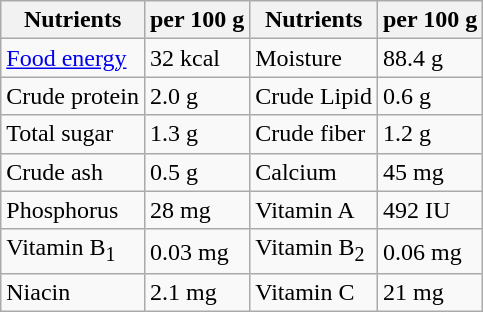<table class="wikitable">
<tr>
<th>Nutrients</th>
<th>per 100 g</th>
<th>Nutrients</th>
<th>per 100 g</th>
</tr>
<tr>
<td><a href='#'>Food energy</a></td>
<td>32 kcal</td>
<td>Moisture</td>
<td>88.4 g</td>
</tr>
<tr>
<td>Crude protein</td>
<td>2.0 g</td>
<td>Crude Lipid</td>
<td>0.6 g</td>
</tr>
<tr>
<td>Total sugar</td>
<td>1.3 g</td>
<td>Crude fiber</td>
<td>1.2 g</td>
</tr>
<tr>
<td>Crude ash</td>
<td>0.5 g</td>
<td>Calcium</td>
<td>45 mg</td>
</tr>
<tr>
<td>Phosphorus</td>
<td>28 mg</td>
<td>Vitamin A</td>
<td>492 IU</td>
</tr>
<tr>
<td>Vitamin B<sub>1</sub></td>
<td>0.03 mg</td>
<td>Vitamin B<sub>2</sub></td>
<td>0.06 mg</td>
</tr>
<tr>
<td>Niacin</td>
<td>2.1 mg</td>
<td>Vitamin C</td>
<td>21 mg</td>
</tr>
</table>
